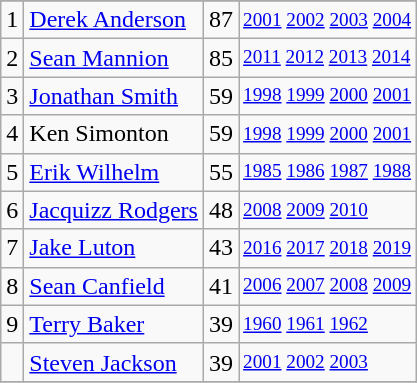<table class="wikitable">
<tr>
</tr>
<tr>
<td>1</td>
<td><a href='#'>Derek Anderson</a></td>
<td><abbr>87</abbr></td>
<td style="font-size:80%;"><a href='#'>2001</a> <a href='#'>2002</a> <a href='#'>2003</a> <a href='#'>2004</a></td>
</tr>
<tr>
<td>2</td>
<td><a href='#'>Sean Mannion</a></td>
<td><abbr>85</abbr></td>
<td style="font-size:80%;"><a href='#'>2011</a> <a href='#'>2012</a> <a href='#'>2013</a> <a href='#'>2014</a></td>
</tr>
<tr>
<td>3</td>
<td><a href='#'>Jonathan Smith</a></td>
<td><abbr>59</abbr></td>
<td style="font-size:80%;"><a href='#'>1998</a> <a href='#'>1999</a> <a href='#'>2000</a> <a href='#'>2001</a></td>
</tr>
<tr>
<td>4</td>
<td>Ken Simonton</td>
<td><abbr>59</abbr></td>
<td style="font-size:80%;"><a href='#'>1998</a> <a href='#'>1999</a> <a href='#'>2000</a> <a href='#'>2001</a></td>
</tr>
<tr>
<td>5</td>
<td><a href='#'>Erik Wilhelm</a></td>
<td><abbr>55</abbr></td>
<td style="font-size:80%;"><a href='#'>1985</a> <a href='#'>1986</a> <a href='#'>1987</a> <a href='#'>1988</a></td>
</tr>
<tr>
<td>6</td>
<td><a href='#'>Jacquizz Rodgers</a></td>
<td><abbr>48</abbr></td>
<td style="font-size:80%;"><a href='#'>2008</a> <a href='#'>2009</a> <a href='#'>2010</a></td>
</tr>
<tr>
<td>7</td>
<td><a href='#'>Jake Luton</a></td>
<td><abbr>43</abbr></td>
<td style="font-size:80%;"><a href='#'>2016</a> <a href='#'>2017</a> <a href='#'>2018</a> <a href='#'>2019</a></td>
</tr>
<tr>
<td>8</td>
<td><a href='#'>Sean Canfield</a></td>
<td><abbr>41</abbr></td>
<td style="font-size:80%;"><a href='#'>2006</a> <a href='#'>2007</a> <a href='#'>2008</a> <a href='#'>2009</a></td>
</tr>
<tr>
<td>9</td>
<td><a href='#'>Terry Baker</a></td>
<td><abbr>39</abbr></td>
<td style="font-size:80%;"><a href='#'>1960</a> <a href='#'>1961</a> <a href='#'>1962</a></td>
</tr>
<tr>
<td></td>
<td><a href='#'>Steven Jackson</a></td>
<td><abbr>39</abbr></td>
<td style="font-size:80%;"><a href='#'>2001</a> <a href='#'>2002</a> <a href='#'>2003</a></td>
</tr>
<tr>
</tr>
</table>
